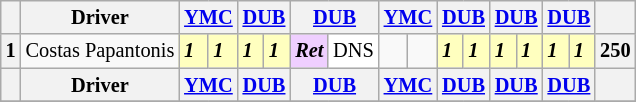<table class="wikitable" style="font-size: 85%">
<tr>
<th valign="middle"></th>
<th valign="middle">Driver</th>
<th colspan="2"><a href='#'>YMC</a></th>
<th colspan="2"><a href='#'>DUB</a></th>
<th colspan="2"><a href='#'>DUB</a></th>
<th colspan="2"><a href='#'>YMC</a></th>
<th colspan="2"><a href='#'>DUB</a></th>
<th colspan="2"><a href='#'>DUB</a></th>
<th colspan="2"><a href='#'>DUB</a></th>
<th valign="middle">  </th>
</tr>
<tr>
<th>1</th>
<td align="left"> Costas Papantonis</td>
<td style="background:#ffffbf;"><strong><em>1</em></strong></td>
<td style="background:#ffffbf;"><strong><em>1</em></strong></td>
<td style="background:#ffffbf;"><strong><em>1</em></strong></td>
<td style="background:#ffffbf;"><strong><em>1</em></strong></td>
<td style="background:#efcfff"><strong><em>Ret</em></strong></td>
<td style="background:#ffffff">DNS</td>
<td></td>
<td></td>
<td style="background:#ffffbf;"><strong><em>1</em></strong></td>
<td style="background:#ffffbf;"><strong><em>1</em></strong></td>
<td style="background:#ffffbf;"><strong><em>1</em></strong></td>
<td style="background:#ffffbf;"><strong><em>1</em></strong></td>
<td style="background:#ffffbf;"><strong><em>1</em></strong></td>
<td style="background:#ffffbf;"><strong><em>1</em></strong></td>
<th>250</th>
</tr>
<tr>
<th valign="middle"></th>
<th valign="middle">Driver</th>
<th colspan="2"><a href='#'>YMC</a></th>
<th colspan="2"><a href='#'>DUB</a></th>
<th colspan="2"><a href='#'>DUB</a></th>
<th colspan="2"><a href='#'>YMC</a></th>
<th colspan="2"><a href='#'>DUB</a></th>
<th colspan="2"><a href='#'>DUB</a></th>
<th colspan="2"><a href='#'>DUB</a></th>
<th valign="middle">  </th>
</tr>
<tr>
</tr>
</table>
